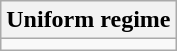<table class="wikitable">
<tr>
<th>Uniform regime</th>
</tr>
<tr>
<td></td>
</tr>
</table>
